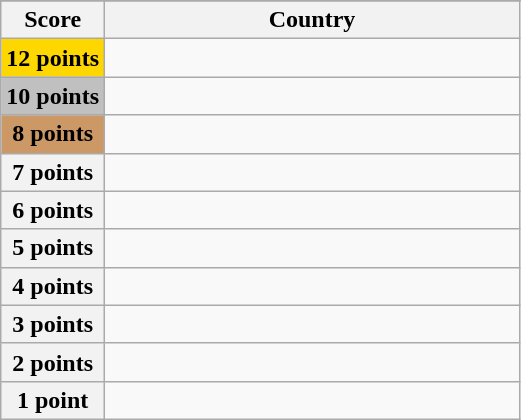<table class="wikitable">
<tr>
</tr>
<tr>
<th scope="col" width="20%">Score</th>
<th scope="col">Country</th>
</tr>
<tr>
<th scope="row" style="background:gold">12 points</th>
<td></td>
</tr>
<tr>
<th scope="row" style="background:silver">10 points</th>
<td></td>
</tr>
<tr>
<th scope="row" style="background:#CC9966">8 points</th>
<td></td>
</tr>
<tr>
<th scope="row">7 points</th>
<td></td>
</tr>
<tr>
<th scope="row">6 points</th>
<td></td>
</tr>
<tr>
<th scope="row">5 points</th>
<td></td>
</tr>
<tr>
<th scope="row">4 points</th>
<td></td>
</tr>
<tr>
<th scope="row">3 points</th>
<td></td>
</tr>
<tr>
<th scope="row">2 points</th>
<td></td>
</tr>
<tr>
<th scope="row">1 point</th>
<td></td>
</tr>
</table>
